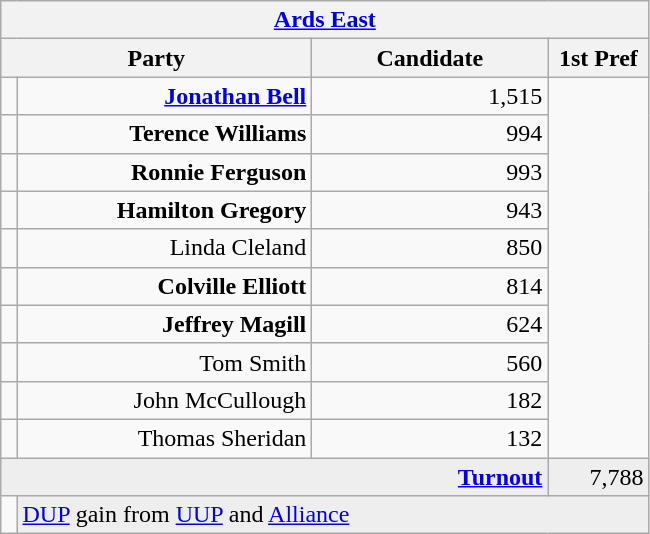<table class="wikitable">
<tr>
<th colspan="4" align="center"><a href='#'>Ards East</a></th>
</tr>
<tr>
<th colspan="2" align="center" width=200>Party</th>
<th width=150>Candidate</th>
<th width=60>1st Pref</th>
</tr>
<tr>
<td></td>
<td align="right"><strong><a href='#'>Jonathan Bell</a></strong></td>
<td align="right">1,515</td>
</tr>
<tr>
<td></td>
<td align="right"><strong>Terence Williams</strong></td>
<td align="right">994</td>
</tr>
<tr>
<td></td>
<td align="right"><strong>Ronnie Ferguson</strong></td>
<td align="right">993</td>
</tr>
<tr>
<td></td>
<td align="right"><strong>Hamilton Gregory</strong></td>
<td align="right">943</td>
</tr>
<tr>
<td></td>
<td align="right">Linda Cleland</td>
<td align="right">850</td>
</tr>
<tr>
<td></td>
<td align="right"><strong>Colville Elliott</strong></td>
<td align="right">814</td>
</tr>
<tr>
<td></td>
<td align="right"><strong>Jeffrey Magill</strong></td>
<td align="right">624</td>
</tr>
<tr>
<td></td>
<td align="right">Tom Smith</td>
<td align="right">560</td>
</tr>
<tr>
<td></td>
<td align="right">John McCullough</td>
<td align="right">182</td>
</tr>
<tr>
<td></td>
<td align="right">Thomas Sheridan</td>
<td align="right">132</td>
</tr>
<tr bgcolor="EEEEEE">
<td colspan=3 align="right"><strong><a href='#'>Turnout</a></strong></td>
<td align="right">7,788</td>
</tr>
<tr>
<td bgcolor=></td>
<td colspan=3 bgcolor="EEEEEE"><a href='#'>DUP</a> gain from <a href='#'>UUP</a> and <a href='#'>Alliance</a></td>
</tr>
</table>
